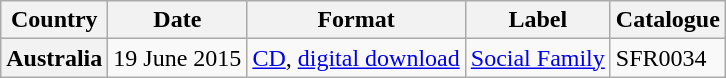<table class="wikitable plainrowheaders">
<tr>
<th scope="col">Country</th>
<th scope="col">Date</th>
<th scope="col">Format</th>
<th scope="col">Label</th>
<th scope="col">Catalogue</th>
</tr>
<tr>
<th scope="row">Australia</th>
<td>19 June 2015</td>
<td><a href='#'>CD</a>, <a href='#'>digital download</a></td>
<td><a href='#'>Social Family</a></td>
<td>SFR0034</td>
</tr>
</table>
